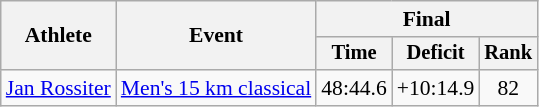<table class="wikitable" style="font-size:90%">
<tr>
<th rowspan=2>Athlete</th>
<th rowspan=2>Event</th>
<th colspan=3>Final</th>
</tr>
<tr style="font-size: 95%">
<th>Time</th>
<th>Deficit</th>
<th>Rank</th>
</tr>
<tr align=center>
<td align=left><a href='#'>Jan Rossiter</a></td>
<td align=left><a href='#'>Men's 15 km classical</a></td>
<td>48:44.6</td>
<td>+10:14.9</td>
<td>82</td>
</tr>
</table>
